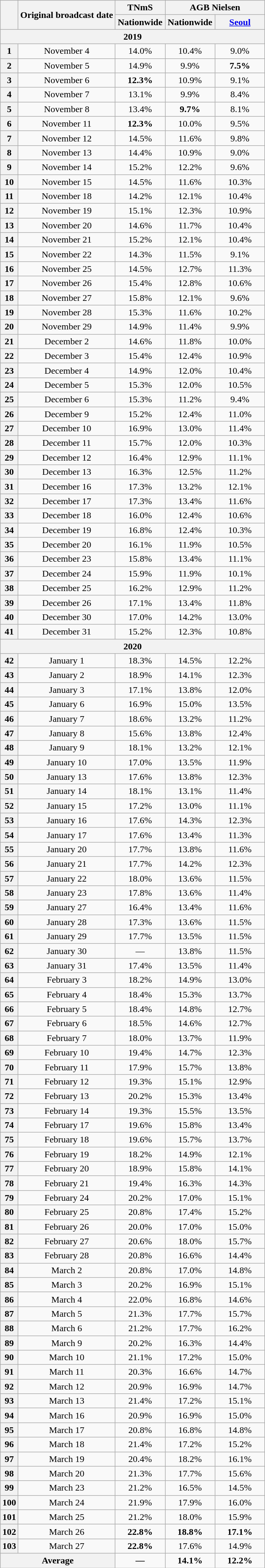<table class="wikitable" style="text-align: center;">
<tr>
<th rowspan="2"></th>
<th rowspan="2">Original broadcast date</th>
<th>TNmS</th>
<th colspan="2">AGB Nielsen</th>
</tr>
<tr>
<th width="80">Nationwide</th>
<th width="80">Nationwide</th>
<th width="80"><a href='#'>Seoul</a></th>
</tr>
<tr>
<th colspan="5">2019</th>
</tr>
<tr>
<th>1</th>
<td>November 4</td>
<td>14.0%</td>
<td>10.4%</td>
<td>9.0%</td>
</tr>
<tr>
<th>2</th>
<td>November 5</td>
<td>14.9%</td>
<td>9.9%</td>
<td><span><strong>7.5%</strong></span></td>
</tr>
<tr>
<th>3</th>
<td>November 6</td>
<td><span><strong>12.3%</strong></span></td>
<td>10.9%</td>
<td>9.1%</td>
</tr>
<tr>
<th>4</th>
<td>November 7</td>
<td>13.1%</td>
<td>9.9%</td>
<td>8.4%</td>
</tr>
<tr>
<th>5</th>
<td>November 8</td>
<td>13.4%</td>
<td><span><strong>9.7%</strong></span></td>
<td>8.1%</td>
</tr>
<tr>
<th>6</th>
<td>November 11</td>
<td><span><strong>12.3%</strong></span></td>
<td>10.0%</td>
<td>9.5%</td>
</tr>
<tr>
<th>7</th>
<td>November 12</td>
<td>14.5%</td>
<td>11.6%</td>
<td>9.8%</td>
</tr>
<tr>
<th>8</th>
<td>November 13</td>
<td>14.4%</td>
<td>10.9%</td>
<td>9.0%</td>
</tr>
<tr>
<th>9</th>
<td>November 14</td>
<td>15.2%</td>
<td>12.2%</td>
<td>9.6%</td>
</tr>
<tr>
<th>10</th>
<td>November 15</td>
<td>14.5%</td>
<td>11.6%</td>
<td>10.3%</td>
</tr>
<tr>
<th>11</th>
<td>November 18</td>
<td>14.2%</td>
<td>12.1%</td>
<td>10.4%</td>
</tr>
<tr>
<th>12</th>
<td>November 19</td>
<td>15.1%</td>
<td>12.3%</td>
<td>10.9%</td>
</tr>
<tr>
<th>13</th>
<td>November 20</td>
<td>14.6%</td>
<td>11.7%</td>
<td>10.4%</td>
</tr>
<tr>
<th>14</th>
<td>November 21</td>
<td>15.2%</td>
<td>12.1%</td>
<td>10.4%</td>
</tr>
<tr>
<th>15</th>
<td>November 22</td>
<td>14.3%</td>
<td>11.5%</td>
<td>9.1%</td>
</tr>
<tr>
<th>16</th>
<td>November 25</td>
<td>14.5%</td>
<td>12.7%</td>
<td>11.3%</td>
</tr>
<tr>
<th>17</th>
<td>November 26</td>
<td>15.4%</td>
<td>12.8%</td>
<td>10.6%</td>
</tr>
<tr>
<th>18</th>
<td>November 27</td>
<td>15.8%</td>
<td>12.1%</td>
<td>9.6%</td>
</tr>
<tr>
<th>19</th>
<td>November 28</td>
<td>15.3%</td>
<td>11.6%</td>
<td>10.2%</td>
</tr>
<tr>
<th>20</th>
<td>November 29</td>
<td>14.9%</td>
<td>11.4%</td>
<td>9.9%</td>
</tr>
<tr>
<th>21</th>
<td>December 2</td>
<td>14.6%</td>
<td>11.8%</td>
<td>10.0%</td>
</tr>
<tr>
<th>22</th>
<td>December 3</td>
<td>15.4%</td>
<td>12.4%</td>
<td>10.9%</td>
</tr>
<tr>
<th>23</th>
<td>December 4</td>
<td>14.9%</td>
<td>12.0%</td>
<td>10.4%</td>
</tr>
<tr>
<th>24</th>
<td>December 5</td>
<td>15.3%</td>
<td>12.0%</td>
<td>10.5%</td>
</tr>
<tr>
<th>25</th>
<td>December 6</td>
<td>15.3%</td>
<td>11.2%</td>
<td>9.4%</td>
</tr>
<tr>
<th>26</th>
<td>December 9</td>
<td>15.2%</td>
<td>12.4%</td>
<td>11.0%</td>
</tr>
<tr>
<th>27</th>
<td>December 10</td>
<td>16.9%</td>
<td>13.0%</td>
<td>11.4%</td>
</tr>
<tr>
<th>28</th>
<td>December 11</td>
<td>15.7%</td>
<td>12.0%</td>
<td>10.3%</td>
</tr>
<tr>
<th>29</th>
<td>December 12</td>
<td>16.4%</td>
<td>12.9%</td>
<td>11.1%</td>
</tr>
<tr>
<th>30</th>
<td>December 13</td>
<td>16.3%</td>
<td>12.5%</td>
<td>11.2%</td>
</tr>
<tr>
<th>31</th>
<td>December 16</td>
<td>17.3%</td>
<td>13.2%</td>
<td>12.1%</td>
</tr>
<tr>
<th>32</th>
<td>December 17</td>
<td>17.3%</td>
<td>13.4%</td>
<td>11.6%</td>
</tr>
<tr>
<th>33</th>
<td>December 18</td>
<td>16.0%</td>
<td>12.4%</td>
<td>10.6%</td>
</tr>
<tr>
<th>34</th>
<td>December 19</td>
<td>16.8%</td>
<td>12.4%</td>
<td>10.3%</td>
</tr>
<tr>
<th>35</th>
<td>December 20</td>
<td>16.1%</td>
<td>11.9%</td>
<td>10.5%</td>
</tr>
<tr>
<th>36</th>
<td>December 23</td>
<td>15.8%</td>
<td>13.4%</td>
<td>11.1%</td>
</tr>
<tr>
<th>37</th>
<td>December 24</td>
<td>15.9%</td>
<td>11.9%</td>
<td>10.1%</td>
</tr>
<tr>
<th>38</th>
<td>December 25</td>
<td>16.2%</td>
<td>12.9%</td>
<td>11.2%</td>
</tr>
<tr>
<th>39</th>
<td>December 26</td>
<td>17.1%</td>
<td>13.4%</td>
<td>11.8%</td>
</tr>
<tr>
<th>40</th>
<td>December 30</td>
<td>17.0%</td>
<td>14.2%</td>
<td>13.0%</td>
</tr>
<tr>
<th>41</th>
<td>December 31</td>
<td>15.2%</td>
<td>12.3%</td>
<td>10.8%</td>
</tr>
<tr>
<th colspan="5">2020</th>
</tr>
<tr>
<th>42</th>
<td>January 1</td>
<td>18.3%</td>
<td>14.5%</td>
<td>12.2%</td>
</tr>
<tr>
<th>43</th>
<td>January 2</td>
<td>18.9%</td>
<td>14.1%</td>
<td>12.3%</td>
</tr>
<tr>
<th>44</th>
<td>January 3</td>
<td>17.1%</td>
<td>13.8%</td>
<td>12.0%</td>
</tr>
<tr>
<th>45</th>
<td>January 6</td>
<td>16.9%</td>
<td>15.0%</td>
<td>13.5%</td>
</tr>
<tr>
<th>46</th>
<td>January 7</td>
<td>18.6%</td>
<td>13.2%</td>
<td>11.2%</td>
</tr>
<tr>
<th>47</th>
<td>January 8</td>
<td>15.6%</td>
<td>13.8%</td>
<td>12.4%</td>
</tr>
<tr>
<th>48</th>
<td>January 9</td>
<td>18.1%</td>
<td>13.2%</td>
<td>12.1%</td>
</tr>
<tr>
<th>49</th>
<td>January 10</td>
<td>17.0%</td>
<td>13.5%</td>
<td>11.9%</td>
</tr>
<tr>
<th>50</th>
<td>January 13</td>
<td>17.6%</td>
<td>13.8%</td>
<td>12.3%</td>
</tr>
<tr>
<th>51</th>
<td>January 14</td>
<td>18.1%</td>
<td>13.1%</td>
<td>11.4%</td>
</tr>
<tr>
<th>52</th>
<td>January 15</td>
<td>17.2%</td>
<td>13.0%</td>
<td>11.1%</td>
</tr>
<tr>
<th>53</th>
<td>January 16</td>
<td>17.6%</td>
<td>14.3%</td>
<td>12.3%</td>
</tr>
<tr>
<th>54</th>
<td>January 17</td>
<td>17.6%</td>
<td>13.4%</td>
<td>11.3%</td>
</tr>
<tr>
<th>55</th>
<td>January 20</td>
<td>17.7%</td>
<td>13.8%</td>
<td>11.6%</td>
</tr>
<tr>
<th>56</th>
<td>January 21</td>
<td>17.7%</td>
<td>14.2%</td>
<td>12.3%</td>
</tr>
<tr>
<th>57</th>
<td>January 22</td>
<td>18.0%</td>
<td>13.6%</td>
<td>11.5%</td>
</tr>
<tr>
<th>58</th>
<td>January 23</td>
<td>17.8%</td>
<td>13.6%</td>
<td>11.4%</td>
</tr>
<tr>
<th>59</th>
<td>January 27</td>
<td>16.4%</td>
<td>13.4%</td>
<td>11.6%</td>
</tr>
<tr>
<th>60</th>
<td>January 28</td>
<td>17.3%</td>
<td>13.6%</td>
<td>11.5%</td>
</tr>
<tr>
<th>61</th>
<td>January 29</td>
<td>17.7%</td>
<td>13.5%</td>
<td>11.5%</td>
</tr>
<tr>
<th>62</th>
<td>January 30</td>
<td>—</td>
<td>13.8%</td>
<td>11.5%</td>
</tr>
<tr>
<th>63</th>
<td>January 31</td>
<td>17.4%</td>
<td>13.5%</td>
<td>11.4%</td>
</tr>
<tr>
<th>64</th>
<td>February 3</td>
<td>18.2%</td>
<td>14.9%</td>
<td>13.0%</td>
</tr>
<tr>
<th>65</th>
<td>February 4</td>
<td>18.4%</td>
<td>15.3%</td>
<td>13.7%</td>
</tr>
<tr>
<th>66</th>
<td>February 5</td>
<td>18.4%</td>
<td>14.8%</td>
<td>12.7%</td>
</tr>
<tr>
<th>67</th>
<td>February 6</td>
<td>18.5%</td>
<td>14.6%</td>
<td>12.7%</td>
</tr>
<tr>
<th>68</th>
<td>February 7</td>
<td>18.0%</td>
<td>13.7%</td>
<td>11.9%</td>
</tr>
<tr>
<th>69</th>
<td>February 10</td>
<td>19.4%</td>
<td>14.7%</td>
<td>12.3%</td>
</tr>
<tr>
<th>70</th>
<td>February 11</td>
<td>17.9%</td>
<td>15.7%</td>
<td>13.8%</td>
</tr>
<tr>
<th>71</th>
<td>February 12</td>
<td>19.3%</td>
<td>15.1%</td>
<td>12.9%</td>
</tr>
<tr>
<th>72</th>
<td>February 13</td>
<td>20.2%</td>
<td>15.3%</td>
<td>13.4%</td>
</tr>
<tr>
<th>73</th>
<td>February 14</td>
<td>19.3%</td>
<td>15.5%</td>
<td>13.5%</td>
</tr>
<tr>
<th>74</th>
<td>February 17</td>
<td>19.6%</td>
<td>15.8%</td>
<td>13.4%</td>
</tr>
<tr>
<th>75</th>
<td>February 18</td>
<td>19.6%</td>
<td>15.7%</td>
<td>13.7%</td>
</tr>
<tr>
<th>76</th>
<td>February 19</td>
<td>18.2%</td>
<td>14.9%</td>
<td>12.1%</td>
</tr>
<tr>
<th>77</th>
<td>February 20</td>
<td>18.9%</td>
<td>15.8%</td>
<td>14.1%</td>
</tr>
<tr>
<th>78</th>
<td>February 21</td>
<td>19.4%</td>
<td>16.3%</td>
<td>14.3%</td>
</tr>
<tr>
<th>79</th>
<td>February 24</td>
<td>20.2%</td>
<td>17.0%</td>
<td>15.1%</td>
</tr>
<tr>
<th>80</th>
<td>February 25</td>
<td>20.8%</td>
<td>17.4%</td>
<td>15.2%</td>
</tr>
<tr>
<th>81</th>
<td>February 26</td>
<td>20.0%</td>
<td>17.0%</td>
<td>15.0%</td>
</tr>
<tr>
<th>82</th>
<td>February 27</td>
<td>20.6%</td>
<td>18.0%</td>
<td>15.7%</td>
</tr>
<tr>
<th>83</th>
<td>February 28</td>
<td>20.8%</td>
<td>16.6%</td>
<td>14.4%</td>
</tr>
<tr>
<th>84</th>
<td>March 2</td>
<td>20.8%</td>
<td>17.0%</td>
<td>14.8%</td>
</tr>
<tr>
<th>85</th>
<td>March 3</td>
<td>20.2%</td>
<td>16.9%</td>
<td>15.1%</td>
</tr>
<tr>
<th>86</th>
<td>March 4</td>
<td>22.0%</td>
<td>16.8%</td>
<td>14.6%</td>
</tr>
<tr>
<th>87</th>
<td>March 5</td>
<td>21.3%</td>
<td>17.7%</td>
<td>15.7%</td>
</tr>
<tr>
<th>88</th>
<td>March 6</td>
<td>21.2%</td>
<td>17.7%</td>
<td>16.2%</td>
</tr>
<tr>
<th>89</th>
<td>March 9</td>
<td>20.2%</td>
<td>16.3%</td>
<td>14.4%</td>
</tr>
<tr>
<th>90</th>
<td>March 10</td>
<td>21.1%</td>
<td>17.2%</td>
<td>15.0%</td>
</tr>
<tr>
<th>91</th>
<td>March 11</td>
<td>20.3%</td>
<td>16.6%</td>
<td>14.7%</td>
</tr>
<tr>
<th>92</th>
<td>March 12</td>
<td>20.9%</td>
<td>16.9%</td>
<td>14.7%</td>
</tr>
<tr>
<th>93</th>
<td>March 13</td>
<td>21.4%</td>
<td>17.2%</td>
<td>15.1%</td>
</tr>
<tr>
<th>94</th>
<td>March 16</td>
<td>20.9%</td>
<td>16.9%</td>
<td>15.0%</td>
</tr>
<tr>
<th>95</th>
<td>March 17</td>
<td>20.8%</td>
<td>16.8%</td>
<td>14.8%</td>
</tr>
<tr>
<th>96</th>
<td>March 18</td>
<td>21.4%</td>
<td>17.2%</td>
<td>15.2%</td>
</tr>
<tr>
<th>97</th>
<td>March 19</td>
<td>20.4%</td>
<td>18.2%</td>
<td>16.1%</td>
</tr>
<tr>
<th>98</th>
<td>March 20</td>
<td>21.3%</td>
<td>17.7%</td>
<td>15.6%</td>
</tr>
<tr>
<th>99</th>
<td>March 23</td>
<td>21.2%</td>
<td>16.5%</td>
<td>14.5%</td>
</tr>
<tr>
<th>100</th>
<td>March 24</td>
<td>21.9%</td>
<td>17.9%</td>
<td>16.0%</td>
</tr>
<tr>
<th>101</th>
<td>March 25</td>
<td>21.2%</td>
<td>18.0%</td>
<td>15.9%</td>
</tr>
<tr>
<th>102</th>
<td>March 26</td>
<td><span><strong>22.8%</strong></span></td>
<td><span><strong>18.8%</strong></span></td>
<td><span><strong>17.1%</strong></span></td>
</tr>
<tr>
<th>103</th>
<td>March 27</td>
<td><span><strong>22.8%</strong></span></td>
<td>17.6%</td>
<td>14.9%</td>
</tr>
<tr>
<th colspan="2">Average</th>
<td><span><strong>—</strong></span></td>
<td><span><strong>14.1%</strong></span></td>
<td><span><strong>12.2%</strong></span></td>
</tr>
</table>
